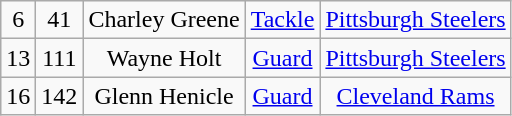<table class="wikitable" style="text-align:center">
<tr>
<td>6</td>
<td>41</td>
<td>Charley Greene</td>
<td><a href='#'>Tackle</a></td>
<td><a href='#'>Pittsburgh Steelers</a></td>
</tr>
<tr>
<td>13</td>
<td>111</td>
<td>Wayne Holt</td>
<td><a href='#'>Guard</a></td>
<td><a href='#'>Pittsburgh Steelers</a></td>
</tr>
<tr>
<td>16</td>
<td>142</td>
<td>Glenn Henicle</td>
<td><a href='#'>Guard</a></td>
<td><a href='#'>Cleveland Rams</a></td>
</tr>
</table>
